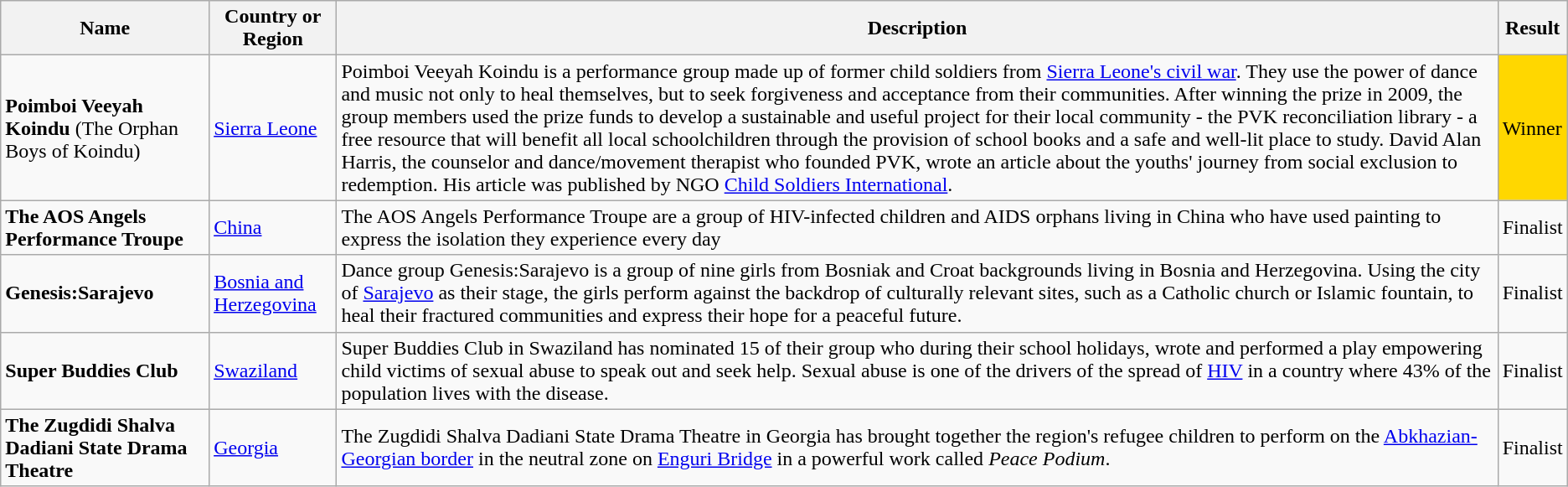<table class="wikitable">
<tr>
<th>Name</th>
<th>Country or Region</th>
<th>Description</th>
<th>Result</th>
</tr>
<tr>
<td><strong>Poimboi Veeyah Koindu</strong> (The Orphan Boys of Koindu)</td>
<td><a href='#'>Sierra Leone</a></td>
<td>Poimboi Veeyah Koindu is a performance group made up of former child soldiers from <a href='#'>Sierra Leone's civil war</a>. They use the power of dance and music not only to heal themselves, but to seek forgiveness and acceptance from their communities. After winning the prize in 2009, the group members used the prize funds to develop a sustainable and useful project for their local community - the PVK reconciliation library - a free resource that will benefit all local schoolchildren through the provision of school books and a safe and well-lit place to study. David Alan Harris,  the counselor and dance/movement therapist who founded PVK, wrote an article about the youths' journey from social exclusion to redemption. His article was published by NGO <a href='#'>Child Soldiers International</a>.</td>
<td bgcolor=gold>Winner</td>
</tr>
<tr>
<td><strong>The AOS Angels Performance Troupe</strong></td>
<td><a href='#'>China</a></td>
<td>The AOS Angels Performance Troupe are a group of HIV-infected children and AIDS orphans living in China who have used painting to express the isolation they experience every day</td>
<td>Finalist</td>
</tr>
<tr>
<td><strong>Genesis:Sarajevo</strong></td>
<td><a href='#'>Bosnia and Herzegovina</a></td>
<td>Dance group Genesis:Sarajevo is a group of nine girls from Bosniak and Croat backgrounds living in Bosnia and Herzegovina. Using the city of <a href='#'>Sarajevo</a> as their stage, the girls perform against the backdrop of culturally relevant sites, such as a Catholic church or Islamic fountain, to heal their fractured communities and express their hope for a peaceful future.</td>
<td>Finalist</td>
</tr>
<tr>
<td><strong>Super Buddies Club</strong></td>
<td><a href='#'>Swaziland</a></td>
<td>Super Buddies Club in Swaziland has nominated 15 of their group who during their school holidays, wrote and performed a play empowering child victims of sexual abuse to speak out and seek help. Sexual abuse is one of the drivers of the spread of <a href='#'>HIV</a> in a country where 43% of the population lives with the disease.</td>
<td>Finalist</td>
</tr>
<tr>
<td><strong>The Zugdidi Shalva Dadiani State Drama Theatre</strong></td>
<td><a href='#'>Georgia</a></td>
<td>The Zugdidi Shalva Dadiani State Drama Theatre in Georgia has brought together the region's refugee children to perform on the <a href='#'>Abkhazian-Georgian border</a> in the neutral zone on <a href='#'>Enguri Bridge</a> in a powerful work called <em>Peace Podium</em>.</td>
<td>Finalist</td>
</tr>
</table>
